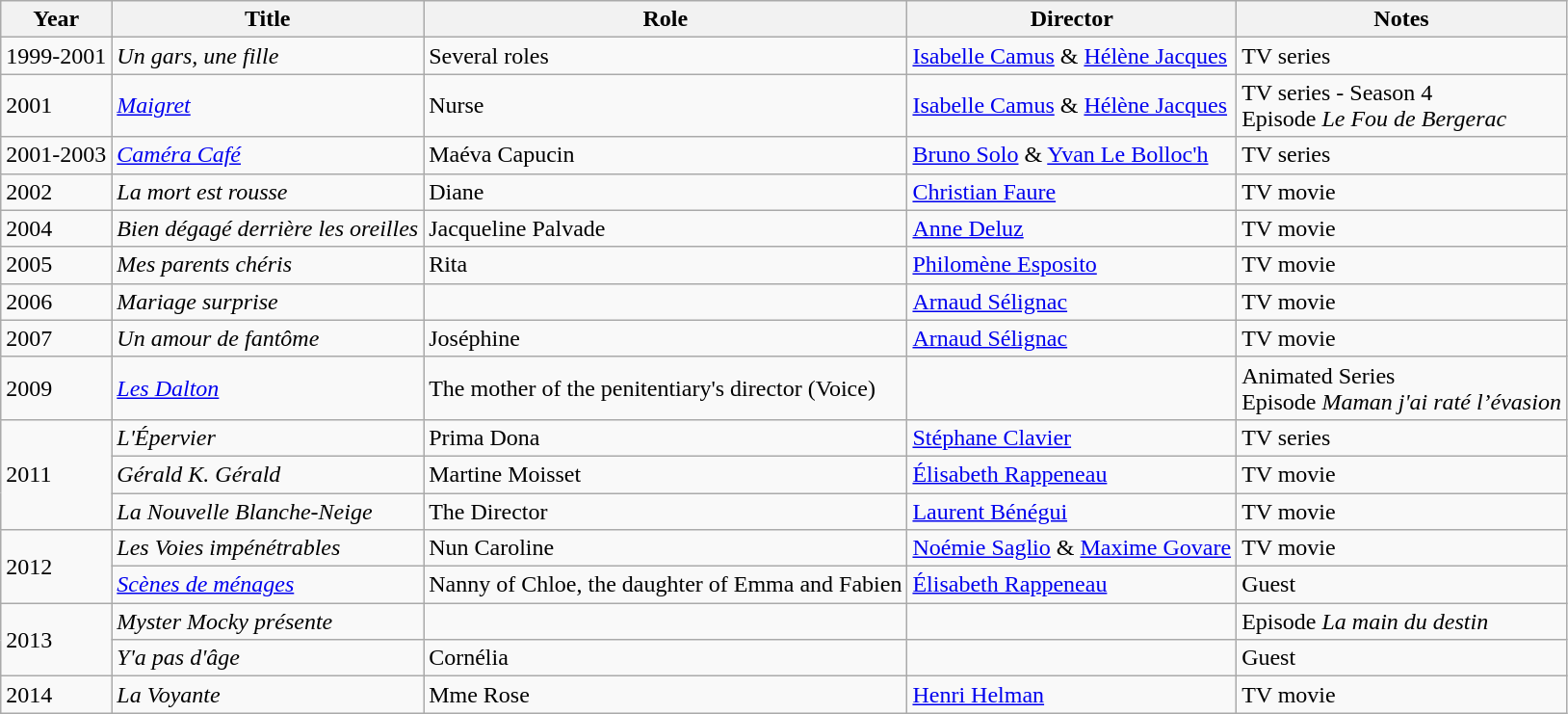<table class="wikitable sortable">
<tr>
<th>Year</th>
<th>Title</th>
<th>Role</th>
<th>Director</th>
<th class="unsortable">Notes</th>
</tr>
<tr>
<td>1999-2001</td>
<td><em>Un gars, une fille</em></td>
<td>Several roles</td>
<td><a href='#'>Isabelle Camus</a> & <a href='#'>Hélène Jacques</a></td>
<td>TV series</td>
</tr>
<tr>
<td>2001</td>
<td><em><a href='#'>Maigret</a></em></td>
<td>Nurse</td>
<td><a href='#'>Isabelle Camus</a> & <a href='#'>Hélène Jacques</a></td>
<td>TV series - Season 4 <br>Episode <em>Le Fou de Bergerac</em></td>
</tr>
<tr>
<td>2001-2003</td>
<td><em><a href='#'>Caméra Café</a></em></td>
<td>Maéva Capucin</td>
<td><a href='#'>Bruno Solo</a> & <a href='#'>Yvan Le Bolloc'h</a></td>
<td>TV series</td>
</tr>
<tr>
<td>2002</td>
<td><em>La mort est rousse</em></td>
<td>Diane</td>
<td><a href='#'>Christian Faure</a></td>
<td>TV movie</td>
</tr>
<tr>
<td>2004</td>
<td><em>Bien dégagé derrière les oreilles</em></td>
<td>Jacqueline Palvade</td>
<td><a href='#'>Anne Deluz</a></td>
<td>TV movie</td>
</tr>
<tr>
<td>2005</td>
<td><em>Mes parents chéris</em></td>
<td>Rita</td>
<td><a href='#'>Philomène Esposito</a></td>
<td>TV movie</td>
</tr>
<tr>
<td>2006</td>
<td><em>Mariage surprise</em></td>
<td></td>
<td><a href='#'>Arnaud Sélignac</a></td>
<td>TV movie</td>
</tr>
<tr>
<td>2007</td>
<td><em>Un amour de fantôme</em></td>
<td>Joséphine</td>
<td><a href='#'>Arnaud Sélignac</a></td>
<td>TV movie</td>
</tr>
<tr>
<td>2009</td>
<td><em><a href='#'>Les Dalton</a></em></td>
<td>The mother of the penitentiary's director (Voice)</td>
<td></td>
<td>Animated Series <br>Episode <em>Maman j'ai raté l’évasion</em></td>
</tr>
<tr>
<td rowspan=3>2011</td>
<td><em>L'Épervier</em></td>
<td>Prima Dona</td>
<td><a href='#'>Stéphane Clavier</a></td>
<td>TV series</td>
</tr>
<tr>
<td><em>Gérald K. Gérald</em></td>
<td>Martine Moisset</td>
<td><a href='#'>Élisabeth Rappeneau</a></td>
<td>TV movie</td>
</tr>
<tr>
<td><em>La Nouvelle Blanche-Neige</em></td>
<td>The Director</td>
<td><a href='#'>Laurent Bénégui</a></td>
<td>TV movie</td>
</tr>
<tr>
<td rowspan=2>2012</td>
<td><em>Les Voies impénétrables</em></td>
<td>Nun Caroline</td>
<td><a href='#'>Noémie Saglio</a> & <a href='#'>Maxime Govare</a></td>
<td>TV movie</td>
</tr>
<tr>
<td><em><a href='#'>Scènes de ménages</a></em></td>
<td>Nanny of Chloe, the daughter of Emma and Fabien</td>
<td><a href='#'>Élisabeth Rappeneau</a></td>
<td>Guest</td>
</tr>
<tr>
<td rowspan=2>2013</td>
<td><em>Myster Mocky présente</em></td>
<td></td>
<td></td>
<td>Episode <em>La main du destin</em></td>
</tr>
<tr>
<td><em>Y'a pas d'âge</em></td>
<td>Cornélia</td>
<td></td>
<td>Guest</td>
</tr>
<tr>
<td>2014</td>
<td><em>La Voyante</em></td>
<td>Mme Rose</td>
<td><a href='#'>Henri Helman</a></td>
<td>TV movie</td>
</tr>
</table>
